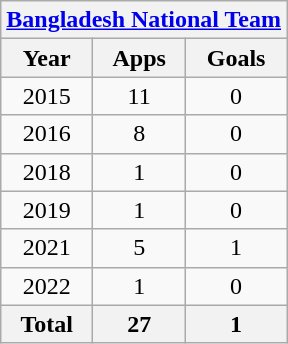<table class="wikitable" style="text-align:center">
<tr>
<th colspan=3><a href='#'>Bangladesh National Team</a></th>
</tr>
<tr>
<th>Year</th>
<th>Apps</th>
<th>Goals</th>
</tr>
<tr>
<td>2015</td>
<td>11</td>
<td>0</td>
</tr>
<tr>
<td>2016</td>
<td>8</td>
<td>0</td>
</tr>
<tr>
<td>2018</td>
<td>1</td>
<td>0</td>
</tr>
<tr>
<td>2019</td>
<td>1</td>
<td>0</td>
</tr>
<tr>
<td>2021</td>
<td>5</td>
<td>1</td>
</tr>
<tr>
<td>2022</td>
<td>1</td>
<td>0</td>
</tr>
<tr>
<th colspan=1>Total</th>
<th>27</th>
<th>1</th>
</tr>
</table>
